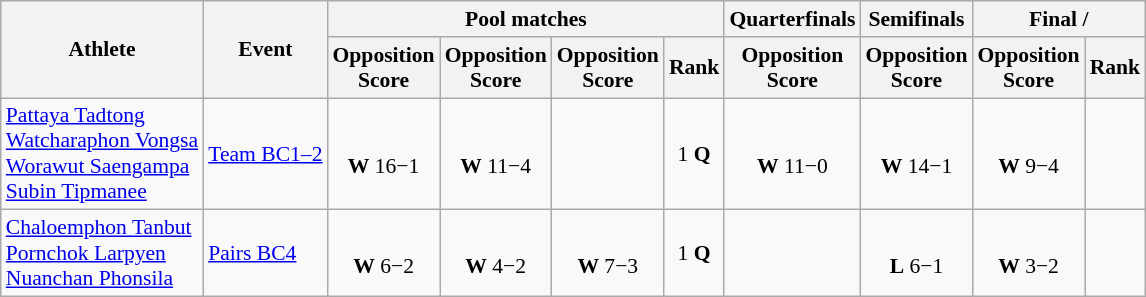<table class=wikitable style="font-size:90%">
<tr>
<th rowspan="2">Athlete</th>
<th rowspan="2">Event</th>
<th colspan="4">Pool matches</th>
<th>Quarterfinals</th>
<th>Semifinals</th>
<th colspan=2>Final / </th>
</tr>
<tr>
<th>Opposition<br>Score</th>
<th>Opposition<br>Score</th>
<th>Opposition<br>Score</th>
<th>Rank</th>
<th>Opposition<br>Score</th>
<th>Opposition<br>Score</th>
<th>Opposition<br>Score</th>
<th>Rank</th>
</tr>
<tr align=center>
<td align=left><a href='#'>Pattaya Tadtong</a> <br> <a href='#'>Watcharaphon Vongsa</a> <br> <a href='#'>Worawut Saengampa</a> <br> <a href='#'>Subin Tipmanee</a></td>
<td align=left><a href='#'>Team BC1–2</a></td>
<td><br><strong>W</strong> 16−1</td>
<td><br><strong>W</strong> 11−4</td>
<td></td>
<td>1 <strong>Q</strong></td>
<td><br><strong>W</strong> 11−0</td>
<td><br><strong>W</strong> 14−1</td>
<td><br><strong>W</strong> 9−4</td>
<td></td>
</tr>
<tr align=center>
<td align=left><a href='#'>Chaloemphon Tanbut</a> <br> <a href='#'>Pornchok Larpyen</a> <br> <a href='#'>Nuanchan Phonsila</a></td>
<td align=left><a href='#'>Pairs BC4</a></td>
<td><br><strong>W</strong> 6−2</td>
<td><br><strong>W</strong> 4−2</td>
<td><br><strong>W</strong> 7−3</td>
<td>1 <strong>Q</strong></td>
<td></td>
<td><br><strong>L</strong> 6−1</td>
<td><br><strong>W</strong> 3−2</td>
<td></td>
</tr>
</table>
